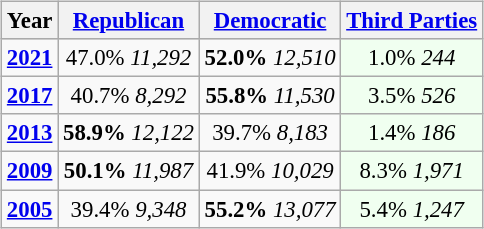<table class="wikitable" style="float:right; font-size:95%;">
<tr bgcolor=lightgrey>
<th>Year</th>
<th><a href='#'>Republican</a></th>
<th><a href='#'>Democratic</a></th>
<th><a href='#'>Third Parties</a></th>
</tr>
<tr>
<td style="text-align:center;" ><strong><a href='#'>2021</a></strong></td>
<td style="text-align:center;" >47.0% <em>11,292</em></td>
<td style="text-align:center;" ><strong>52.0%</strong> <em>12,510</em></td>
<td style="text-align:center; background:honeyDew;">1.0% <em>244</em></td>
</tr>
<tr>
<td style="text-align:center;" ><strong><a href='#'>2017</a></strong></td>
<td style="text-align:center;" >40.7% <em>8,292</em></td>
<td style="text-align:center;" ><strong>55.8%</strong> <em>11,530</em></td>
<td style="text-align:center; background:honeyDew;">3.5% <em>526</em></td>
</tr>
<tr>
<td style="text-align:center;" ><strong><a href='#'>2013</a></strong></td>
<td style="text-align:center;" ><strong>58.9%</strong> <em>12,122</em></td>
<td style="text-align:center;" >39.7%  <em>8,183</em></td>
<td style="text-align:center; background:honeyDew;">1.4% <em>186</em></td>
</tr>
<tr>
<td style="text-align:center;" ><strong><a href='#'>2009</a></strong></td>
<td style="text-align:center;" ><strong>50.1%</strong> <em>11,987</em></td>
<td style="text-align:center;" >41.9%  <em>10,029</em></td>
<td style="text-align:center; background:honeyDew;">8.3% <em>1,971</em></td>
</tr>
<tr>
<td style="text-align:center;" ><strong><a href='#'>2005</a></strong></td>
<td style="text-align:center;" >39.4% <em>9,348</em></td>
<td style="text-align:center;" ><strong>55.2%</strong> <em>13,077</em></td>
<td style="text-align:center; background:honeyDew;">5.4% <em>1,247</em></td>
</tr>
</table>
